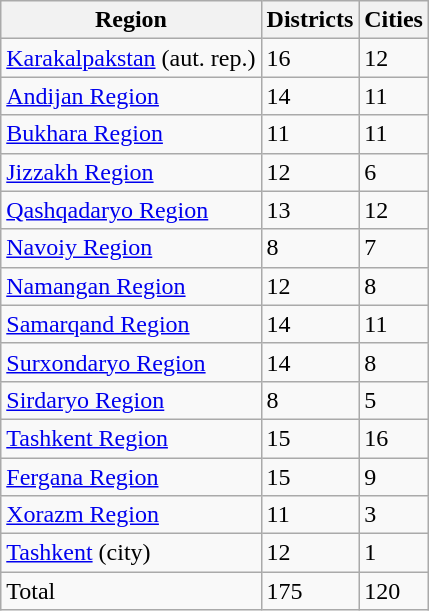<table class=wikitable>
<tr>
<th>Region</th>
<th>Districts</th>
<th>Cities</th>
</tr>
<tr>
<td><a href='#'>Karakalpakstan</a> (aut. rep.)</td>
<td>16</td>
<td>12</td>
</tr>
<tr>
<td><a href='#'>Andijan Region</a></td>
<td>14</td>
<td>11</td>
</tr>
<tr>
<td><a href='#'>Bukhara Region</a></td>
<td>11</td>
<td>11</td>
</tr>
<tr>
<td><a href='#'>Jizzakh Region</a></td>
<td>12</td>
<td>6</td>
</tr>
<tr>
<td><a href='#'>Qashqadaryo Region</a></td>
<td>13</td>
<td>12</td>
</tr>
<tr>
<td><a href='#'>Navoiy Region</a></td>
<td>8</td>
<td>7</td>
</tr>
<tr>
<td><a href='#'>Namangan Region</a></td>
<td>12</td>
<td>8</td>
</tr>
<tr>
<td><a href='#'>Samarqand Region</a></td>
<td>14</td>
<td>11</td>
</tr>
<tr>
<td><a href='#'>Surxondaryo Region</a></td>
<td>14</td>
<td>8</td>
</tr>
<tr>
<td><a href='#'>Sirdaryo Region</a></td>
<td>8</td>
<td>5</td>
</tr>
<tr>
<td><a href='#'>Tashkent Region</a></td>
<td>15</td>
<td>16</td>
</tr>
<tr>
<td><a href='#'>Fergana Region</a></td>
<td>15</td>
<td>9</td>
</tr>
<tr>
<td><a href='#'>Xorazm Region</a></td>
<td>11</td>
<td>3</td>
</tr>
<tr>
<td><a href='#'>Tashkent</a> (city)</td>
<td>12</td>
<td>1</td>
</tr>
<tr>
<td>Total</td>
<td>175</td>
<td>120</td>
</tr>
</table>
